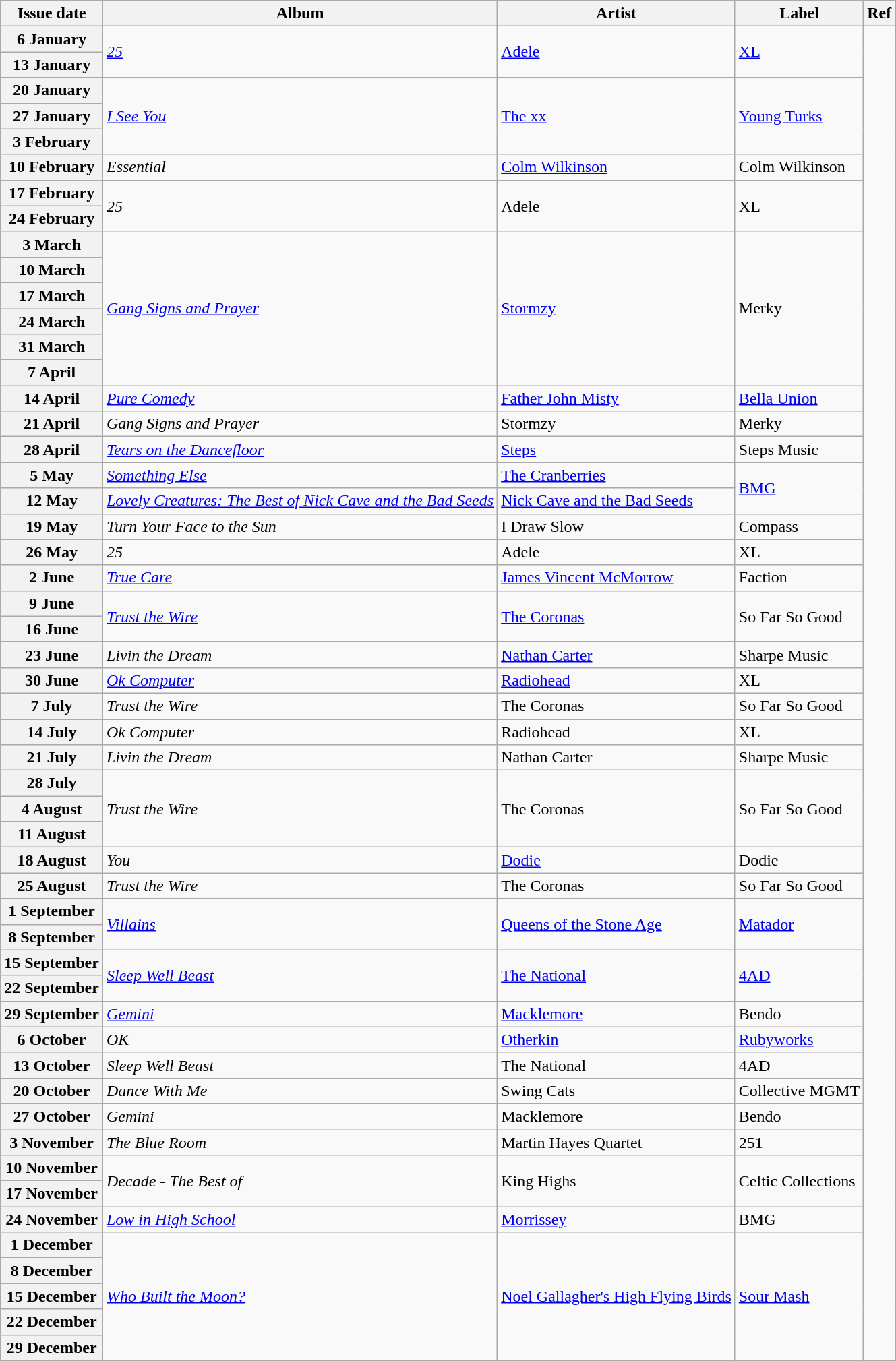<table class="wikitable plainrowheaders" style="text-align:left">
<tr>
<th scope="col">Issue date</th>
<th scope="col">Album</th>
<th scope="col">Artist</th>
<th scope="col">Label</th>
<th scope="col">Ref</th>
</tr>
<tr>
<th scope="row">6 January</th>
<td rowspan="2"><em><a href='#'>25</a></em></td>
<td rowspan="2"><a href='#'>Adele</a></td>
<td rowspan="2"><a href='#'>XL</a></td>
<td rowspan="52"></td>
</tr>
<tr>
<th scope="row">13 January</th>
</tr>
<tr>
<th scope="row">20 January</th>
<td rowspan="3"><em><a href='#'>I See You</a></em></td>
<td rowspan="3"><a href='#'>The xx</a></td>
<td rowspan="3"><a href='#'>Young Turks</a></td>
</tr>
<tr>
<th scope="row">27 January</th>
</tr>
<tr>
<th scope="row">3 February</th>
</tr>
<tr>
<th scope="row">10 February</th>
<td><em>Essential</em></td>
<td><a href='#'>Colm Wilkinson</a></td>
<td>Colm Wilkinson</td>
</tr>
<tr>
<th scope="row">17 February</th>
<td rowspan="2"><em>25</em></td>
<td rowspan="2">Adele</td>
<td rowspan="2">XL</td>
</tr>
<tr>
<th scope="row">24 February</th>
</tr>
<tr>
<th scope="row">3 March</th>
<td rowspan="6"><em><a href='#'>Gang Signs and Prayer</a></em></td>
<td rowspan="6"><a href='#'>Stormzy</a></td>
<td rowspan="6">Merky</td>
</tr>
<tr>
<th scope="row">10 March</th>
</tr>
<tr>
<th scope="row">17 March</th>
</tr>
<tr>
<th scope="row">24 March</th>
</tr>
<tr>
<th scope="row">31 March</th>
</tr>
<tr>
<th scope="row">7 April</th>
</tr>
<tr>
<th scope="row">14 April</th>
<td><em><a href='#'>Pure Comedy</a></em></td>
<td><a href='#'>Father John Misty</a></td>
<td><a href='#'>Bella Union</a></td>
</tr>
<tr>
<th scope="row">21 April</th>
<td><em>Gang Signs and Prayer</em></td>
<td>Stormzy</td>
<td>Merky</td>
</tr>
<tr>
<th scope="row">28 April</th>
<td><em><a href='#'>Tears on the Dancefloor</a></em></td>
<td><a href='#'>Steps</a></td>
<td>Steps Music</td>
</tr>
<tr>
<th scope="row">5 May</th>
<td><em><a href='#'>Something Else</a></em></td>
<td><a href='#'>The Cranberries</a></td>
<td rowspan="2"><a href='#'>BMG</a></td>
</tr>
<tr>
<th scope="row">12 May</th>
<td><em><a href='#'>Lovely Creatures: The Best of Nick Cave and the Bad Seeds</a></em></td>
<td><a href='#'>Nick Cave and the Bad Seeds</a></td>
</tr>
<tr>
<th scope="row">19 May</th>
<td><em>Turn Your Face to the Sun</em></td>
<td>I Draw Slow</td>
<td>Compass</td>
</tr>
<tr>
<th scope="row">26 May</th>
<td><em>25</em></td>
<td>Adele</td>
<td>XL</td>
</tr>
<tr>
<th scope="row">2 June</th>
<td><em><a href='#'>True Care</a></em></td>
<td><a href='#'>James Vincent McMorrow</a></td>
<td>Faction</td>
</tr>
<tr>
<th scope="row">9 June</th>
<td rowspan="2"><em><a href='#'>Trust the Wire</a></em></td>
<td rowspan="2"><a href='#'>The Coronas</a></td>
<td rowspan="2">So Far So Good</td>
</tr>
<tr>
<th scope="row">16 June</th>
</tr>
<tr>
<th scope="row">23 June</th>
<td><em>Livin the Dream</em></td>
<td><a href='#'>Nathan Carter</a></td>
<td>Sharpe Music</td>
</tr>
<tr>
<th scope="row">30 June</th>
<td><em><a href='#'>Ok Computer</a></em></td>
<td><a href='#'>Radiohead</a></td>
<td>XL</td>
</tr>
<tr>
<th scope="row">7 July</th>
<td><em>Trust the Wire</em></td>
<td>The Coronas</td>
<td>So Far So Good</td>
</tr>
<tr>
<th scope="row">14 July</th>
<td><em>Ok Computer</em></td>
<td>Radiohead</td>
<td>XL</td>
</tr>
<tr>
<th scope="row">21 July</th>
<td><em>Livin the Dream</em></td>
<td>Nathan Carter</td>
<td>Sharpe Music</td>
</tr>
<tr>
<th scope="row">28 July</th>
<td rowspan="3"><em>Trust the Wire</em></td>
<td rowspan="3">The Coronas</td>
<td rowspan="3">So Far So Good</td>
</tr>
<tr>
<th scope="row">4 August</th>
</tr>
<tr>
<th scope="row">11 August</th>
</tr>
<tr>
<th scope="row">18 August</th>
<td><em>You</em></td>
<td><a href='#'>Dodie</a></td>
<td>Dodie</td>
</tr>
<tr>
<th scope="row">25 August</th>
<td><em>Trust the Wire</em></td>
<td>The Coronas</td>
<td>So Far So Good</td>
</tr>
<tr>
<th scope="row">1 September</th>
<td rowspan="2"><em><a href='#'>Villains</a></em></td>
<td rowspan="2"><a href='#'>Queens of the Stone Age</a></td>
<td rowspan="2"><a href='#'>Matador</a></td>
</tr>
<tr>
<th scope="row">8 September</th>
</tr>
<tr>
<th scope="row">15 September</th>
<td rowspan="2"><em><a href='#'>Sleep Well Beast</a></em></td>
<td rowspan="2"><a href='#'>The National</a></td>
<td rowspan="2"><a href='#'>4AD</a></td>
</tr>
<tr>
<th scope="row">22 September</th>
</tr>
<tr>
<th scope="row">29 September</th>
<td><em><a href='#'>Gemini</a></em></td>
<td><a href='#'>Macklemore</a></td>
<td>Bendo</td>
</tr>
<tr>
<th scope="row">6 October</th>
<td><em>OK</em></td>
<td><a href='#'>Otherkin</a></td>
<td><a href='#'>Rubyworks</a></td>
</tr>
<tr>
<th scope="row">13 October</th>
<td><em>Sleep Well Beast</em></td>
<td>The National</td>
<td>4AD</td>
</tr>
<tr>
<th scope="row">20 October</th>
<td><em>Dance With Me</em></td>
<td>Swing Cats</td>
<td>Collective MGMT</td>
</tr>
<tr>
<th scope="row">27 October</th>
<td><em>Gemini</em></td>
<td>Macklemore</td>
<td>Bendo</td>
</tr>
<tr>
<th scope="row">3 November</th>
<td><em>The Blue Room</em></td>
<td>Martin Hayes Quartet</td>
<td>251</td>
</tr>
<tr>
<th scope="row">10 November</th>
<td rowspan="2"><em>Decade - The Best of</em></td>
<td rowspan="2">King Highs</td>
<td rowspan="2">Celtic Collections</td>
</tr>
<tr>
<th scope="row">17 November</th>
</tr>
<tr>
<th scope="row">24 November</th>
<td><em><a href='#'>Low in High School</a></em></td>
<td><a href='#'>Morrissey</a></td>
<td>BMG</td>
</tr>
<tr>
<th scope="row">1 December</th>
<td rowspan="5"><em><a href='#'>Who Built the Moon?</a></em></td>
<td rowspan="5"><a href='#'>Noel Gallagher's High Flying Birds</a></td>
<td rowspan="5"><a href='#'>Sour Mash</a></td>
</tr>
<tr>
<th scope="row">8 December</th>
</tr>
<tr>
<th scope="row">15 December</th>
</tr>
<tr>
<th scope="row">22 December</th>
</tr>
<tr>
<th scope="row">29 December</th>
</tr>
</table>
